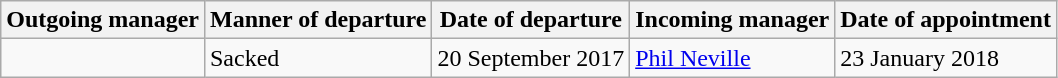<table class="wikitable sortable">
<tr>
<th>Outgoing manager</th>
<th>Manner of departure</th>
<th>Date of departure</th>
<th>Incoming manager</th>
<th>Date of appointment</th>
</tr>
<tr>
<td> </td>
<td>Sacked</td>
<td>20 September 2017</td>
<td> <a href='#'>Phil Neville</a></td>
<td>23 January 2018</td>
</tr>
</table>
